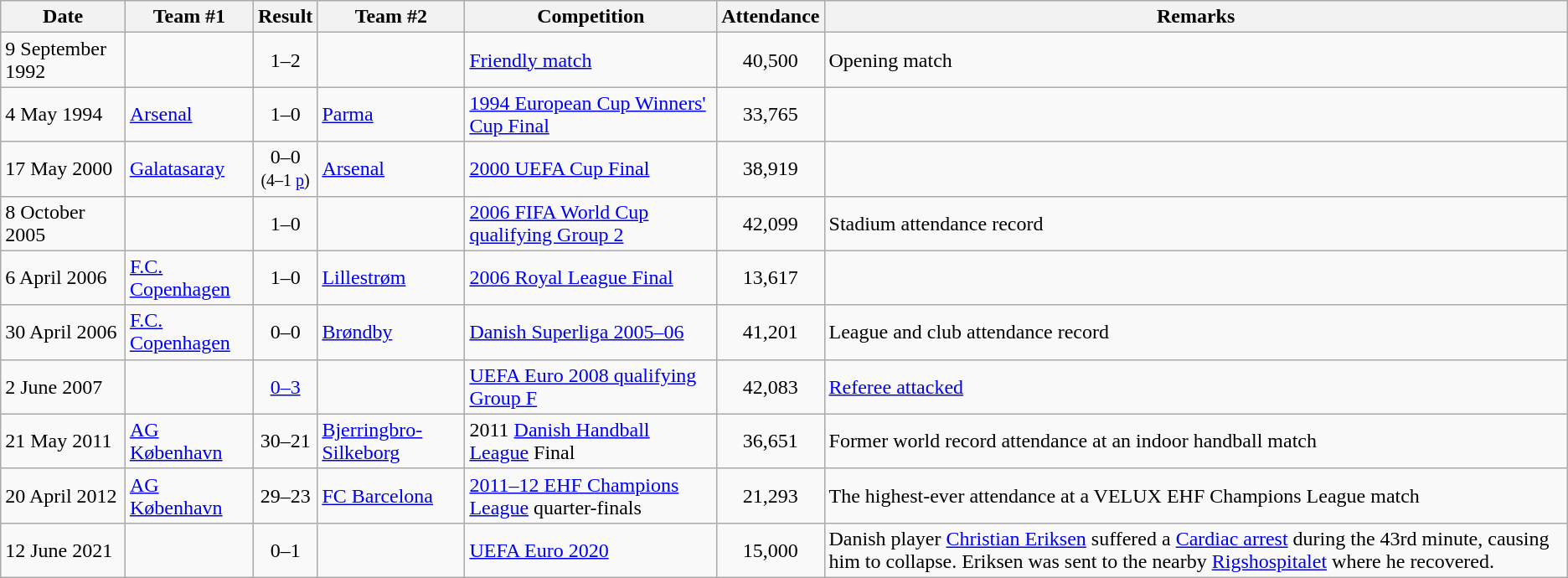<table class="wikitable" style="text-align: left;">
<tr>
<th>Date</th>
<th>Team #1</th>
<th>Result</th>
<th>Team #2</th>
<th>Competition</th>
<th>Attendance</th>
<th>Remarks</th>
</tr>
<tr>
<td>9 September 1992</td>
<td></td>
<td style="text-align:center;">1–2</td>
<td></td>
<td><a href='#'>Friendly match</a></td>
<td style="text-align:center;">40,500</td>
<td>Opening match</td>
</tr>
<tr>
<td>4 May 1994</td>
<td> <a href='#'>Arsenal</a></td>
<td style="text-align:center;">1–0</td>
<td> <a href='#'>Parma</a></td>
<td><a href='#'>1994 European Cup Winners' Cup Final</a></td>
<td style="text-align:center;">33,765</td>
<td></td>
</tr>
<tr>
<td>17 May 2000</td>
<td> <a href='#'>Galatasaray</a></td>
<td style="text-align:center;">0–0<br><small>(4–1 <a href='#'>p</a>)</small></td>
<td> <a href='#'>Arsenal</a></td>
<td><a href='#'>2000 UEFA Cup Final</a></td>
<td style="text-align:center;">38,919</td>
<td></td>
</tr>
<tr>
<td>8 October 2005</td>
<td></td>
<td style="text-align:center;">1–0</td>
<td></td>
<td><a href='#'>2006 FIFA World Cup qualifying Group 2</a></td>
<td style="text-align:center;">42,099</td>
<td>Stadium attendance record</td>
</tr>
<tr>
<td>6 April 2006</td>
<td> <a href='#'>F.C. Copenhagen</a></td>
<td style="text-align:center;">1–0</td>
<td> <a href='#'>Lillestrøm</a></td>
<td><a href='#'>2006 Royal League Final</a></td>
<td style="text-align:center;">13,617</td>
<td></td>
</tr>
<tr>
<td>30 April 2006</td>
<td> <a href='#'>F.C. Copenhagen</a></td>
<td style="text-align:center;">0–0</td>
<td> <a href='#'>Brøndby</a></td>
<td><a href='#'>Danish Superliga 2005–06</a></td>
<td style="text-align:center;">41,201</td>
<td>League and club attendance record</td>
</tr>
<tr>
<td>2 June 2007</td>
<td></td>
<td style="text-align:center;"><a href='#'>0–3</a></td>
<td></td>
<td><a href='#'>UEFA Euro 2008 qualifying Group F</a></td>
<td style="text-align:center;">42,083</td>
<td><a href='#'>Referee attacked</a></td>
</tr>
<tr>
<td>21 May 2011</td>
<td> <a href='#'>AG København</a></td>
<td style="text-align:center;">30–21</td>
<td> <a href='#'>Bjerringbro-Silkeborg</a></td>
<td>2011 <a href='#'>Danish Handball League</a> Final</td>
<td style="text-align:center;">36,651</td>
<td>Former world record attendance at an indoor handball match</td>
</tr>
<tr>
<td>20 April 2012</td>
<td> <a href='#'>AG København</a></td>
<td style="text-align:center;">29–23</td>
<td> <a href='#'>FC Barcelona</a></td>
<td><a href='#'>2011–12 EHF Champions League</a> quarter-finals</td>
<td style="text-align:center;">21,293</td>
<td>The highest-ever attendance at a VELUX EHF Champions League match</td>
</tr>
<tr>
<td>12 June 2021</td>
<td></td>
<td style="text-align:center;">0–1</td>
<td></td>
<td><a href='#'>UEFA Euro 2020</a></td>
<td style="text-align:center;">15,000</td>
<td>Danish player <a href='#'>Christian Eriksen</a> suffered a <a href='#'>Cardiac arrest</a> during the 43rd minute, causing him to collapse. Eriksen was sent to the nearby <a href='#'>Rigshospitalet</a> where he recovered.</td>
</tr>
</table>
